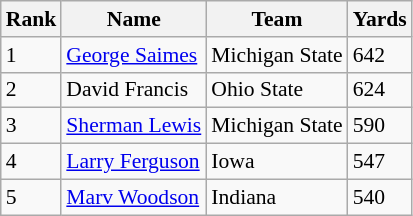<table class="wikitable" style="font-size: 90%">
<tr>
<th>Rank</th>
<th>Name</th>
<th>Team</th>
<th>Yards</th>
</tr>
<tr>
<td>1</td>
<td><a href='#'>George Saimes</a></td>
<td>Michigan State</td>
<td>642</td>
</tr>
<tr>
<td>2</td>
<td>David Francis</td>
<td>Ohio State</td>
<td>624</td>
</tr>
<tr>
<td>3</td>
<td><a href='#'>Sherman Lewis</a></td>
<td>Michigan State</td>
<td>590</td>
</tr>
<tr>
<td>4</td>
<td><a href='#'>Larry Ferguson</a></td>
<td>Iowa</td>
<td>547</td>
</tr>
<tr>
<td>5</td>
<td><a href='#'>Marv Woodson</a></td>
<td>Indiana</td>
<td>540</td>
</tr>
</table>
